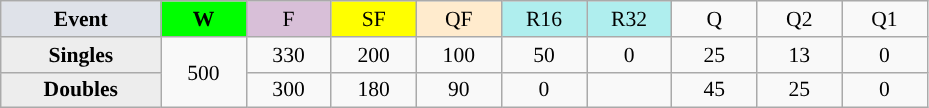<table class="wikitable nowrap" style=font-size:90%;text-align:center>
<tr>
<td style="width:100px; background:#dfe2e9;"><strong>Event</strong></td>
<td style="width:50px; background:lime;"><strong>W</strong></td>
<td style="width:50px; background:thistle;">F</td>
<td style="width:50px; background:#ff0;">SF</td>
<td style="width:50px; background:#ffebcd;">QF</td>
<td style="width:50px; background:#afeeee;">R16</td>
<td style="width:50px; background:#afeeee;">R32</td>
<td style="width:50px">Q</td>
<td style="width:50px">Q2</td>
<td style="width:50px">Q1</td>
</tr>
<tr>
<th style="background:#ededed;">Singles</th>
<td rowspan=2>500</td>
<td>330</td>
<td>200</td>
<td>100</td>
<td>50</td>
<td>0</td>
<td>25</td>
<td>13</td>
<td>0</td>
</tr>
<tr>
<th style="background:#ededed;">Doubles</th>
<td>300</td>
<td>180</td>
<td>90</td>
<td>0</td>
<td></td>
<td>45</td>
<td>25</td>
<td>0</td>
</tr>
</table>
